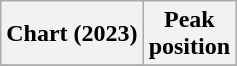<table class="wikitable plainrowheaders" style="text-align:center">
<tr>
<th scope="col">Chart (2023)</th>
<th scope="col">Peak<br>position</th>
</tr>
<tr>
</tr>
</table>
